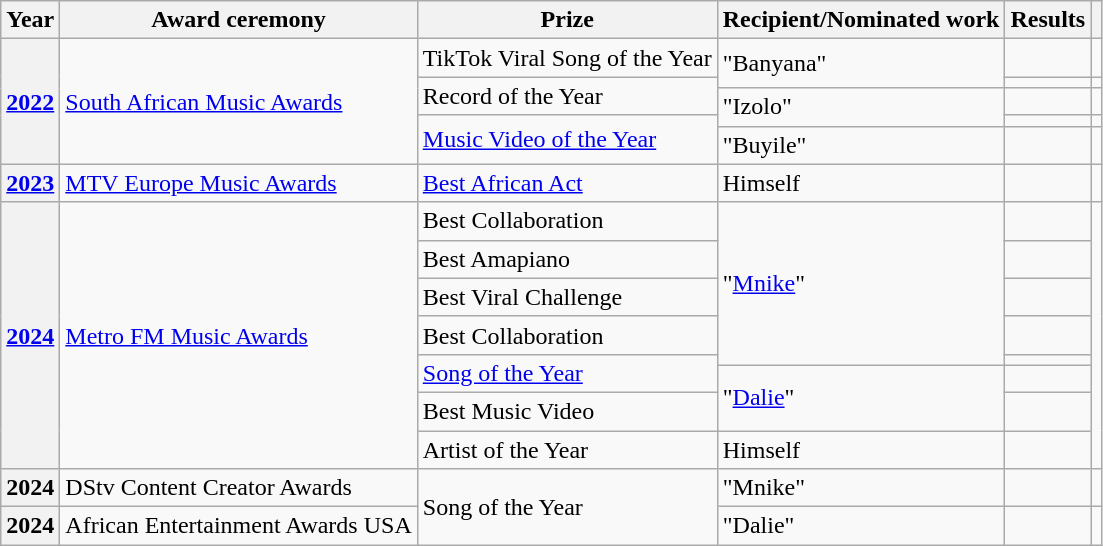<table class="wikitable plainrowheaders">
<tr>
<th>Year</th>
<th>Award ceremony</th>
<th>Prize</th>
<th>Recipient/Nominated work</th>
<th>Results</th>
<th></th>
</tr>
<tr>
<th scope="row" rowspan="5"><a href='#'>2022</a></th>
<td rowspan="5"><a href='#'>South African Music Awards</a></td>
<td>TikTok Viral Song of the Year</td>
<td rowspan="2">"Banyana"</td>
<td></td>
<td></td>
</tr>
<tr>
<td rowspan="2">Record of the Year</td>
<td></td>
<td></td>
</tr>
<tr>
<td rowspan="2">"Izolo"</td>
<td></td>
<td></td>
</tr>
<tr>
<td rowspan="2"><a href='#'>Music Video of the Year</a></td>
<td></td>
<td></td>
</tr>
<tr>
<td>"Buyile"</td>
<td></td>
<td></td>
</tr>
<tr>
<th scope="row"><a href='#'>2023</a></th>
<td><a href='#'>MTV Europe Music Awards</a></td>
<td><a href='#'>Best African Act</a></td>
<td>Himself</td>
<td></td>
<td></td>
</tr>
<tr>
<th scope="row" rowspan="8"><a href='#'>2024</a></th>
<td rowspan="8"><a href='#'>Metro FM Music Awards</a></td>
<td>Best Collaboration</td>
<td rowspan="5">"<a href='#'>Mnike</a>"</td>
<td></td>
<td rowspan="8"></td>
</tr>
<tr>
<td>Best Amapiano</td>
<td></td>
</tr>
<tr>
<td>Best Viral Challenge</td>
<td></td>
</tr>
<tr>
<td>Best Collaboration</td>
<td></td>
</tr>
<tr>
<td rowspan="2"><a href='#'>Song of the Year</a></td>
<td></td>
</tr>
<tr>
<td rowspan="2">"<a href='#'>Dalie</a>"</td>
<td></td>
</tr>
<tr>
<td>Best Music Video</td>
<td></td>
</tr>
<tr>
<td>Artist of the Year</td>
<td>Himself</td>
<td></td>
</tr>
<tr>
<th scope="row">2024</th>
<td>DStv Content Creator Awards</td>
<td rowspan=2>Song of the Year</td>
<td>"Mnike"</td>
<td></td>
<td></td>
</tr>
<tr>
<th scope="row">2024</th>
<td>African Entertainment Awards USA</td>
<td>"Dalie"</td>
<td></td>
<td></td>
</tr>
</table>
